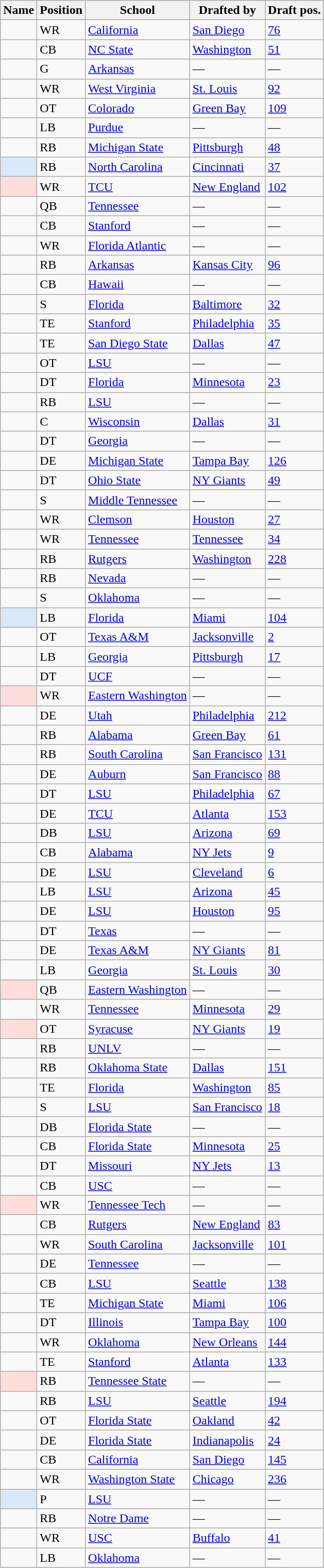<table class="wikitable sortable" style="text-align: left">
<tr>
<th>Name</th>
<th>Position</th>
<th>School</th>
<th>Drafted by</th>
<th data-sort-type="number">Draft pos.</th>
</tr>
<tr>
<td> </td>
<td>WR</td>
<td><a href='#'>California</a></td>
<td><a href='#'>San Diego</a></td>
<td><a href='#'>76</a></td>
</tr>
<tr>
<td> </td>
<td>CB</td>
<td><a href='#'>NC State</a></td>
<td><a href='#'>Washington</a></td>
<td><a href='#'>51</a></td>
</tr>
<tr>
<td> </td>
<td>G</td>
<td><a href='#'>Arkansas</a></td>
<td>—</td>
<td data-sort-value="999">—</td>
</tr>
<tr>
<td> </td>
<td>WR</td>
<td><a href='#'>West Virginia</a></td>
<td><a href='#'>St. Louis</a></td>
<td><a href='#'>92</a></td>
</tr>
<tr>
<td> </td>
<td>OT</td>
<td><a href='#'>Colorado</a></td>
<td><a href='#'>Green Bay</a></td>
<td><a href='#'>109</a></td>
</tr>
<tr>
<td> </td>
<td>LB</td>
<td><a href='#'>Purdue</a></td>
<td>—</td>
<td data-sort-value="999">—</td>
</tr>
<tr>
<td> </td>
<td>RB</td>
<td><a href='#'>Michigan State</a></td>
<td><a href='#'>Pittsburgh</a></td>
<td><a href='#'>48</a></td>
</tr>
<tr>
<td bgcolor="#d9e9f9">  </td>
<td>RB</td>
<td><a href='#'>North Carolina</a></td>
<td><a href='#'>Cincinnati</a></td>
<td><a href='#'>37</a></td>
</tr>
<tr>
<td bgcolor="#ffdddd">  </td>
<td>WR</td>
<td><a href='#'>TCU</a></td>
<td><a href='#'>New England</a></td>
<td><a href='#'>102</a></td>
</tr>
<tr>
<td> </td>
<td>QB</td>
<td><a href='#'>Tennessee</a></td>
<td>—</td>
<td data-sort-value="999">—</td>
</tr>
<tr>
<td> </td>
<td>CB</td>
<td><a href='#'>Stanford</a></td>
<td>—</td>
<td data-sort-value="999">—</td>
</tr>
<tr>
<td> </td>
<td>WR</td>
<td><a href='#'>Florida Atlantic</a></td>
<td>—</td>
<td data-sort-value="999">—</td>
</tr>
<tr>
<td> </td>
<td>RB</td>
<td><a href='#'>Arkansas</a></td>
<td><a href='#'>Kansas City</a></td>
<td><a href='#'>96</a></td>
</tr>
<tr>
<td> </td>
<td>CB</td>
<td><a href='#'>Hawaii</a></td>
<td>—</td>
<td data-sort-value="999">—</td>
</tr>
<tr>
<td> </td>
<td>S</td>
<td><a href='#'>Florida</a></td>
<td><a href='#'>Baltimore</a></td>
<td><a href='#'>32</a></td>
</tr>
<tr>
<td> </td>
<td>TE</td>
<td><a href='#'>Stanford</a></td>
<td><a href='#'>Philadelphia</a></td>
<td><a href='#'>35</a></td>
</tr>
<tr>
<td> </td>
<td>TE</td>
<td><a href='#'>San Diego State</a></td>
<td><a href='#'>Dallas</a></td>
<td><a href='#'>47</a></td>
</tr>
<tr>
<td> </td>
<td>OT</td>
<td><a href='#'>LSU</a></td>
<td>—</td>
<td data-sort-value="999">—</td>
</tr>
<tr>
<td></td>
<td>DT</td>
<td><a href='#'>Florida</a></td>
<td><a href='#'>Minnesota</a></td>
<td><a href='#'>23</a></td>
</tr>
<tr>
<td> </td>
<td>RB</td>
<td><a href='#'>LSU</a></td>
<td>—</td>
<td data-sort-value="999">—</td>
</tr>
<tr>
<td> </td>
<td>C</td>
<td><a href='#'>Wisconsin</a></td>
<td><a href='#'>Dallas</a></td>
<td><a href='#'>31</a></td>
</tr>
<tr>
<td> </td>
<td>DT</td>
<td><a href='#'>Georgia</a></td>
<td>—</td>
<td data-sort-value="999">—</td>
</tr>
<tr>
<td> </td>
<td>DE</td>
<td><a href='#'>Michigan State</a></td>
<td><a href='#'>Tampa Bay</a></td>
<td><a href='#'>126</a></td>
</tr>
<tr>
<td> </td>
<td>DT</td>
<td><a href='#'>Ohio State</a></td>
<td><a href='#'>NY Giants</a></td>
<td><a href='#'>49</a></td>
</tr>
<tr>
<td> </td>
<td>S</td>
<td><a href='#'>Middle Tennessee</a></td>
<td>—</td>
<td data-sort-value="999">—</td>
</tr>
<tr>
<td> </td>
<td>WR</td>
<td><a href='#'>Clemson</a></td>
<td><a href='#'>Houston</a></td>
<td><a href='#'>27</a></td>
</tr>
<tr>
<td> </td>
<td>WR</td>
<td><a href='#'>Tennessee</a></td>
<td><a href='#'>Tennessee</a></td>
<td><a href='#'>34</a></td>
</tr>
<tr>
<td> </td>
<td>RB</td>
<td><a href='#'>Rutgers</a></td>
<td><a href='#'>Washington</a></td>
<td><a href='#'>228</a></td>
</tr>
<tr>
<td> </td>
<td>RB</td>
<td><a href='#'>Nevada</a></td>
<td>—</td>
<td data-sort-value="999">—</td>
</tr>
<tr>
<td> </td>
<td>S</td>
<td><a href='#'>Oklahoma</a></td>
<td>—</td>
<td data-sort-value="999">—</td>
</tr>
<tr>
<td bgcolor="#d9e9f9">  </td>
<td>LB</td>
<td><a href='#'>Florida</a></td>
<td><a href='#'>Miami</a></td>
<td><a href='#'>104</a></td>
</tr>
<tr>
<td> </td>
<td>OT</td>
<td><a href='#'>Texas A&M</a></td>
<td><a href='#'>Jacksonville</a></td>
<td><a href='#'>2</a></td>
</tr>
<tr>
<td> </td>
<td>LB</td>
<td><a href='#'>Georgia</a></td>
<td><a href='#'>Pittsburgh</a></td>
<td><a href='#'>17</a></td>
</tr>
<tr>
<td> </td>
<td>DT</td>
<td><a href='#'>UCF</a></td>
<td>—</td>
<td data-sort-value="999">—</td>
</tr>
<tr>
<td bgcolor="#ffdddd">  </td>
<td>WR</td>
<td><a href='#'>Eastern Washington</a></td>
<td>—</td>
<td data-sort-value="999">—</td>
</tr>
<tr>
<td> </td>
<td>DE</td>
<td><a href='#'>Utah</a></td>
<td><a href='#'>Philadelphia</a></td>
<td><a href='#'>212</a></td>
</tr>
<tr>
<td> </td>
<td>RB</td>
<td><a href='#'>Alabama</a></td>
<td><a href='#'>Green Bay</a></td>
<td><a href='#'>61</a></td>
</tr>
<tr>
<td> </td>
<td>RB</td>
<td><a href='#'>South Carolina</a></td>
<td><a href='#'>San Francisco</a></td>
<td><a href='#'>131</a></td>
</tr>
<tr>
<td> </td>
<td>DE</td>
<td><a href='#'>Auburn</a></td>
<td><a href='#'>San Francisco</a></td>
<td><a href='#'>88</a></td>
</tr>
<tr>
<td> </td>
<td>DT</td>
<td><a href='#'>LSU</a></td>
<td><a href='#'>Philadelphia</a></td>
<td><a href='#'>67</a></td>
</tr>
<tr>
<td> </td>
<td>DE</td>
<td><a href='#'>TCU</a></td>
<td><a href='#'>Atlanta</a></td>
<td><a href='#'>153</a></td>
</tr>
<tr>
<td> </td>
<td>DB</td>
<td><a href='#'>LSU</a></td>
<td><a href='#'>Arizona</a></td>
<td><a href='#'>69</a></td>
</tr>
<tr>
<td> </td>
<td>CB</td>
<td><a href='#'>Alabama</a></td>
<td><a href='#'>NY Jets</a></td>
<td><a href='#'>9</a></td>
</tr>
<tr>
<td> </td>
<td>DE</td>
<td><a href='#'>LSU</a></td>
<td><a href='#'>Cleveland</a></td>
<td><a href='#'>6</a></td>
</tr>
<tr>
<td> </td>
<td>LB</td>
<td><a href='#'>LSU</a></td>
<td><a href='#'>Arizona</a></td>
<td><a href='#'>45</a></td>
</tr>
<tr>
<td> </td>
<td>DE</td>
<td><a href='#'>LSU</a></td>
<td><a href='#'>Houston</a></td>
<td><a href='#'>95</a></td>
</tr>
<tr>
<td> </td>
<td>DT</td>
<td><a href='#'>Texas</a></td>
<td>—</td>
<td data-sort-value="999">—</td>
</tr>
<tr>
<td> </td>
<td>DE</td>
<td><a href='#'>Texas A&M</a></td>
<td><a href='#'>NY Giants</a></td>
<td><a href='#'>81</a></td>
</tr>
<tr>
<td> </td>
<td>LB</td>
<td><a href='#'>Georgia</a></td>
<td><a href='#'>St. Louis</a></td>
<td><a href='#'>30</a></td>
</tr>
<tr>
<td bgcolor="#ffdddd">  </td>
<td>QB</td>
<td><a href='#'>Eastern Washington</a></td>
<td>—</td>
<td data-sort-value="999">—</td>
</tr>
<tr>
<td> </td>
<td>WR</td>
<td><a href='#'>Tennessee</a></td>
<td><a href='#'>Minnesota</a></td>
<td><a href='#'>29</a></td>
</tr>
<tr>
<td bgcolor="#ffdddd">  </td>
<td>OT</td>
<td><a href='#'>Syracuse</a></td>
<td><a href='#'>NY Giants</a></td>
<td><a href='#'>19</a></td>
</tr>
<tr>
<td> </td>
<td>RB</td>
<td><a href='#'>UNLV</a></td>
<td>—</td>
<td data-sort-value="999">—</td>
</tr>
<tr>
<td> </td>
<td>RB</td>
<td><a href='#'>Oklahoma State</a></td>
<td><a href='#'>Dallas</a></td>
<td><a href='#'>151</a></td>
</tr>
<tr>
<td> </td>
<td>TE</td>
<td><a href='#'>Florida</a></td>
<td><a href='#'>Washington</a></td>
<td><a href='#'>85</a></td>
</tr>
<tr>
<td> </td>
<td>S</td>
<td><a href='#'>LSU</a></td>
<td><a href='#'>San Francisco</a></td>
<td><a href='#'>18</a></td>
</tr>
<tr>
<td></td>
<td>DB</td>
<td><a href='#'>Florida State</a></td>
<td>—</td>
<td data-sort-value="999">—</td>
</tr>
<tr>
<td> </td>
<td>CB</td>
<td><a href='#'>Florida State</a></td>
<td><a href='#'>Minnesota</a></td>
<td><a href='#'>25</a></td>
</tr>
<tr>
<td> </td>
<td>DT</td>
<td><a href='#'>Missouri</a></td>
<td><a href='#'>NY Jets</a></td>
<td><a href='#'>13</a></td>
</tr>
<tr>
<td> </td>
<td>CB</td>
<td><a href='#'>USC</a></td>
<td>—</td>
<td data-sort-value="999">—</td>
</tr>
<tr>
<td bgcolor="#ffdddd">  </td>
<td>WR</td>
<td><a href='#'>Tennessee Tech</a></td>
<td>—</td>
<td data-sort-value="999">—</td>
</tr>
<tr>
<td> </td>
<td>CB</td>
<td><a href='#'>Rutgers</a></td>
<td><a href='#'>New England</a></td>
<td><a href='#'>83</a></td>
</tr>
<tr>
<td> </td>
<td>WR</td>
<td><a href='#'>South Carolina</a></td>
<td><a href='#'>Jacksonville</a></td>
<td><a href='#'>101</a></td>
</tr>
<tr>
<td> </td>
<td>DE</td>
<td><a href='#'>Tennessee</a></td>
<td>—</td>
<td data-sort-value="999">—</td>
</tr>
<tr>
<td> </td>
<td>CB</td>
<td><a href='#'>LSU</a></td>
<td><a href='#'>Seattle</a></td>
<td><a href='#'>138</a></td>
</tr>
<tr>
<td> </td>
<td>TE</td>
<td><a href='#'>Michigan State</a></td>
<td><a href='#'>Miami</a></td>
<td><a href='#'>106</a></td>
</tr>
<tr>
<td></td>
<td>DT</td>
<td><a href='#'>Illinois</a></td>
<td><a href='#'>Tampa Bay</a></td>
<td><a href='#'>100</a></td>
</tr>
<tr>
<td> </td>
<td>WR</td>
<td><a href='#'>Oklahoma</a></td>
<td><a href='#'>New Orleans</a></td>
<td><a href='#'>144</a></td>
</tr>
<tr>
<td> </td>
<td>TE</td>
<td><a href='#'>Stanford</a></td>
<td><a href='#'>Atlanta</a></td>
<td><a href='#'>133</a></td>
</tr>
<tr>
<td bgcolor="#ffdddd"> </td>
<td>RB</td>
<td><a href='#'>Tennessee State</a></td>
<td>—</td>
<td data-sort-value="999">—</td>
</tr>
<tr>
<td> </td>
<td>RB</td>
<td><a href='#'>LSU</a></td>
<td><a href='#'>Seattle</a></td>
<td><a href='#'>194</a></td>
</tr>
<tr>
<td> </td>
<td>OT</td>
<td><a href='#'>Florida State</a></td>
<td><a href='#'>Oakland</a></td>
<td><a href='#'>42</a></td>
</tr>
<tr>
<td> </td>
<td>DE</td>
<td><a href='#'>Florida State</a></td>
<td><a href='#'>Indianapolis</a></td>
<td><a href='#'>24</a></td>
</tr>
<tr>
<td> </td>
<td>CB</td>
<td><a href='#'>California</a></td>
<td><a href='#'>San Diego</a></td>
<td><a href='#'>145</a></td>
</tr>
<tr>
<td> </td>
<td>WR</td>
<td><a href='#'>Washington State</a></td>
<td><a href='#'>Chicago</a></td>
<td><a href='#'>236</a></td>
</tr>
<tr>
<td bgcolor="#d9e9f9">  </td>
<td>P</td>
<td><a href='#'>LSU</a></td>
<td>—</td>
<td data-sort-value="999">—</td>
</tr>
<tr>
<td> </td>
<td>RB</td>
<td><a href='#'>Notre Dame</a></td>
<td>—</td>
<td data-sort-value="999">—</td>
</tr>
<tr>
<td> </td>
<td>WR</td>
<td><a href='#'>USC</a></td>
<td><a href='#'>Buffalo</a></td>
<td><a href='#'>41</a></td>
</tr>
<tr>
<td> </td>
<td>LB</td>
<td><a href='#'>Oklahoma</a></td>
<td>—</td>
<td data-sort-value="999">—</td>
</tr>
</table>
